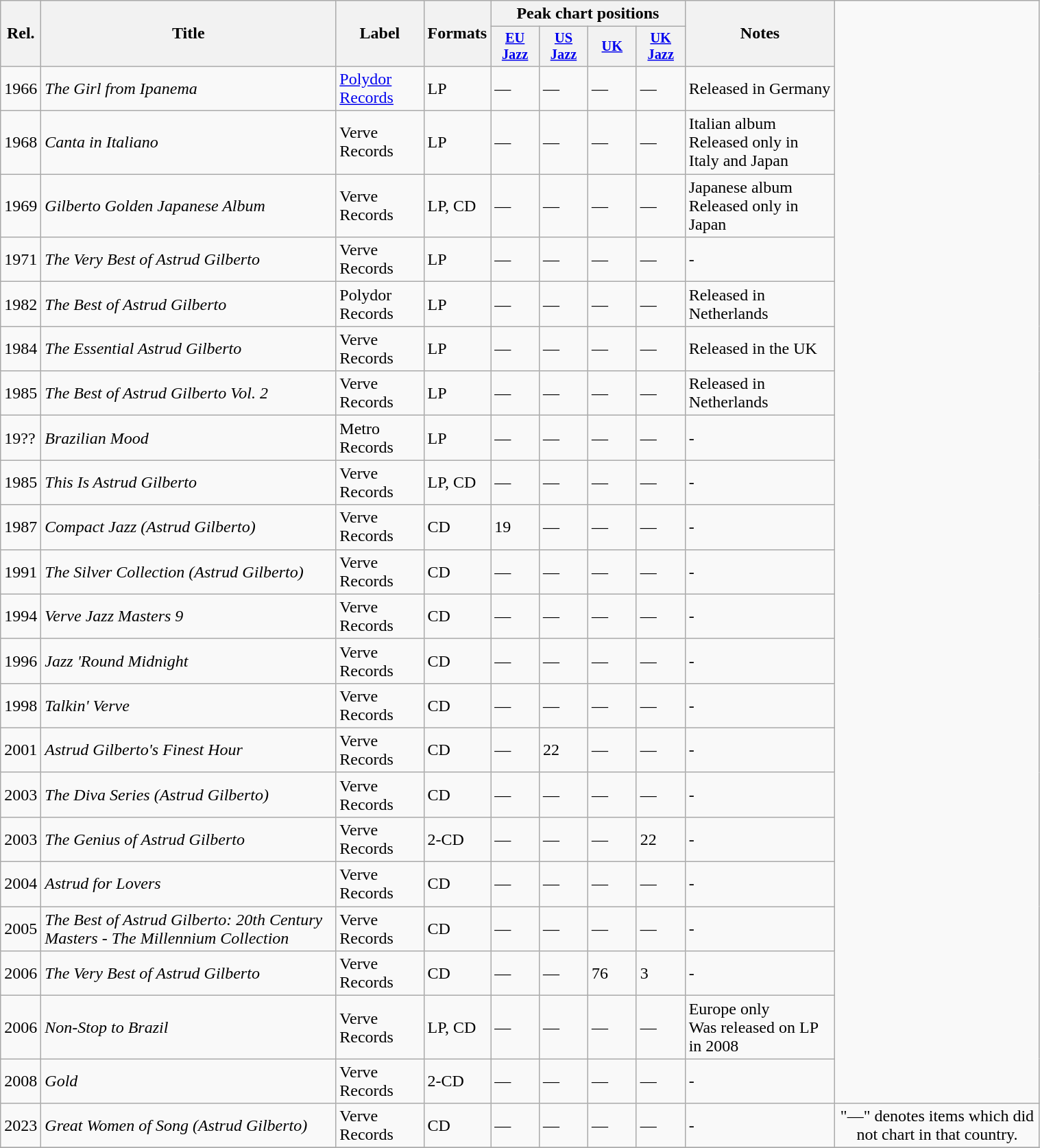<table class="wikitable" style="width:80%;">
<tr>
<th scope="col" rowspan="2">Rel.</th>
<th scope="col" rowspan="2">Title</th>
<th scope="col" rowspan="2">Label</th>
<th scope="col" rowspan="2">Formats</th>
<th scope="col" colspan="4">Peak chart positions</th>
<th scope="col" rowspan="2">Notes</th>
</tr>
<tr>
<th scope="col" style="width:3em;font-size:85%;"><a href='#'>EU<br>Jazz</a><br></th>
<th scope="col" style="width:3em;font-size:85%;"><a href='#'>US</a><br><a href='#'>Jazz</a><br></th>
<th scope="col" style="width:3em;font-size:85%;"><a href='#'>UK</a><br></th>
<th scope="col" style="width:3em;font-size:85%;"><a href='#'>UK<br>Jazz</a><br></th>
</tr>
<tr>
<td>1966</td>
<td><em>The Girl from Ipanema</em></td>
<td><a href='#'>Polydor Records</a></td>
<td>LP</td>
<td>—</td>
<td>—</td>
<td>—</td>
<td>—</td>
<td>Released in Germany</td>
</tr>
<tr>
<td>1968</td>
<td><em>Canta in Italiano</em></td>
<td>Verve Records</td>
<td>LP</td>
<td>—</td>
<td>—</td>
<td>—</td>
<td>—</td>
<td>Italian album<br>Released only in Italy and Japan</td>
</tr>
<tr>
<td>1969</td>
<td><em>Gilberto Golden Japanese Album</em></td>
<td>Verve Records</td>
<td>LP, CD</td>
<td>—</td>
<td>—</td>
<td>—</td>
<td>—</td>
<td>Japanese album<br>Released only in Japan</td>
</tr>
<tr>
<td>1971</td>
<td><em>The Very Best of Astrud Gilberto</em></td>
<td>Verve Records</td>
<td>LP</td>
<td>—</td>
<td>—</td>
<td>—</td>
<td>—</td>
<td>-</td>
</tr>
<tr>
<td>1982</td>
<td><em>The Best of Astrud Gilberto</em></td>
<td>Polydor Records</td>
<td>LP</td>
<td>—</td>
<td>—</td>
<td>—</td>
<td>—</td>
<td>Released in Netherlands</td>
</tr>
<tr>
<td>1984</td>
<td><em>The Essential Astrud Gilberto</em></td>
<td>Verve Records</td>
<td>LP</td>
<td>—</td>
<td>—</td>
<td>—</td>
<td>—</td>
<td>Released in the UK</td>
</tr>
<tr>
<td>1985</td>
<td><em>The Best of Astrud Gilberto Vol. 2</em></td>
<td>Verve Records</td>
<td>LP</td>
<td>—</td>
<td>—</td>
<td>—</td>
<td>—</td>
<td>Released in Netherlands</td>
</tr>
<tr>
<td>19??</td>
<td><em>Brazilian Mood</em></td>
<td>Metro Records</td>
<td>LP</td>
<td>—</td>
<td>—</td>
<td>—</td>
<td>—</td>
<td>-</td>
</tr>
<tr>
<td>1985</td>
<td><em>This Is Astrud Gilberto</em></td>
<td>Verve Records</td>
<td>LP, CD</td>
<td>—</td>
<td>—</td>
<td>—</td>
<td>—</td>
<td>-</td>
</tr>
<tr>
<td>1987</td>
<td><em>Compact Jazz (Astrud Gilberto)</em></td>
<td>Verve Records</td>
<td>CD</td>
<td>19</td>
<td>—</td>
<td>—</td>
<td>—</td>
<td>-</td>
</tr>
<tr>
<td>1991</td>
<td><em>The Silver Collection (Astrud Gilberto)</em></td>
<td>Verve Records</td>
<td>CD</td>
<td>—</td>
<td>—</td>
<td>—</td>
<td>—</td>
<td>-</td>
</tr>
<tr>
<td>1994</td>
<td><em>Verve Jazz Masters 9</em></td>
<td>Verve Records</td>
<td>CD</td>
<td>—</td>
<td>—</td>
<td>—</td>
<td>—</td>
<td>-</td>
</tr>
<tr>
<td>1996</td>
<td><em>Jazz 'Round Midnight</em></td>
<td>Verve Records</td>
<td>CD</td>
<td>—</td>
<td>—</td>
<td>—</td>
<td>—</td>
<td>-</td>
</tr>
<tr>
<td>1998</td>
<td><em>Talkin' Verve</em></td>
<td>Verve Records</td>
<td>CD</td>
<td>—</td>
<td>—</td>
<td>—</td>
<td>—</td>
<td>-</td>
</tr>
<tr>
<td>2001</td>
<td><em>Astrud Gilberto's Finest Hour</em></td>
<td>Verve Records</td>
<td>CD</td>
<td>—</td>
<td>22</td>
<td>—</td>
<td>—</td>
<td>-</td>
</tr>
<tr>
<td>2003</td>
<td><em>The Diva Series (Astrud Gilberto)</em></td>
<td>Verve Records</td>
<td>CD</td>
<td>—</td>
<td>—</td>
<td>—</td>
<td>—</td>
<td>-</td>
</tr>
<tr>
<td>2003</td>
<td><em>The Genius of Astrud Gilberto</em></td>
<td>Verve Records</td>
<td>2-CD</td>
<td>—</td>
<td>—</td>
<td>—</td>
<td>22</td>
<td>-</td>
</tr>
<tr>
<td>2004</td>
<td><em>Astrud for Lovers</em></td>
<td>Verve Records</td>
<td>CD</td>
<td>—</td>
<td>—</td>
<td>—</td>
<td>—</td>
<td>-</td>
</tr>
<tr>
<td>2005</td>
<td><em>The Best of Astrud Gilberto: 20th Century Masters - The Millennium Collection</em> <br></td>
<td>Verve Records</td>
<td>CD</td>
<td>—</td>
<td>—</td>
<td>—</td>
<td>—</td>
<td>-</td>
</tr>
<tr>
<td>2006</td>
<td><em>The Very Best of Astrud Gilberto</em></td>
<td>Verve Records</td>
<td>CD</td>
<td>—</td>
<td>—</td>
<td>76</td>
<td>3</td>
<td>-</td>
</tr>
<tr>
<td>2006</td>
<td><em>Non-Stop to Brazil</em></td>
<td>Verve Records</td>
<td>LP, CD</td>
<td>—</td>
<td>—</td>
<td>—</td>
<td>—</td>
<td>Europe only<br>Was released on LP in 2008</td>
</tr>
<tr>
<td>2008</td>
<td><em>Gold</em></td>
<td>Verve Records</td>
<td>2-CD</td>
<td>—</td>
<td>—</td>
<td>—</td>
<td>—</td>
<td>-</td>
</tr>
<tr>
<td>2023</td>
<td><em>Great Women of Song (Astrud Gilberto)</em></td>
<td>Verve Records</td>
<td>CD</td>
<td>—</td>
<td>—</td>
<td>—</td>
<td>—</td>
<td>-</td>
<td colspan="9" style="text-align:center;" style="font-size:90%">"—" denotes items which did not chart in that country.</td>
</tr>
<tr>
</tr>
</table>
